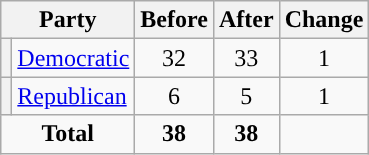<table class="wikitable" style="text-align:center;">
<tr>
<th colspan="2">Party</th>
<th>Before</th>
<th>After</th>
<th>Change</th>
</tr>
<tr>
<th style="background-color:"></th>
<td style="text-align:left;"><a href='#'>Democratic</a></td>
<td>32</td>
<td>33</td>
<td> 1</td>
</tr>
<tr>
<th style="background-color:"></th>
<td style="text-align:left;"><a href='#'>Republican</a></td>
<td>6</td>
<td>5</td>
<td> 1</td>
</tr>
<tr>
<td colspan="2"><strong>Total</strong></td>
<td><strong>38</strong></td>
<td><strong>38</strong></td>
<td></td>
</tr>
</table>
